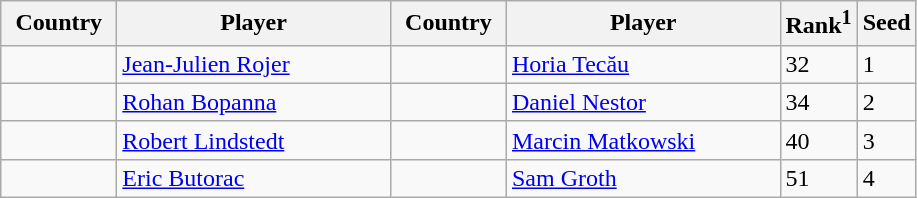<table class="sortable wikitable">
<tr>
<th width="70">Country</th>
<th width="175">Player</th>
<th width="70">Country</th>
<th width="175">Player</th>
<th>Rank<sup>1</sup></th>
<th>Seed</th>
</tr>
<tr>
<td></td>
<td><a href='#'>Jean-Julien Rojer</a></td>
<td></td>
<td><a href='#'>Horia Tecău</a></td>
<td>32</td>
<td>1</td>
</tr>
<tr>
<td></td>
<td><a href='#'>Rohan Bopanna</a></td>
<td></td>
<td><a href='#'>Daniel Nestor</a></td>
<td>34</td>
<td>2</td>
</tr>
<tr>
<td></td>
<td><a href='#'>Robert Lindstedt</a></td>
<td></td>
<td><a href='#'>Marcin Matkowski</a></td>
<td>40</td>
<td>3</td>
</tr>
<tr>
<td></td>
<td><a href='#'>Eric Butorac</a></td>
<td></td>
<td><a href='#'>Sam Groth</a></td>
<td>51</td>
<td>4</td>
</tr>
</table>
